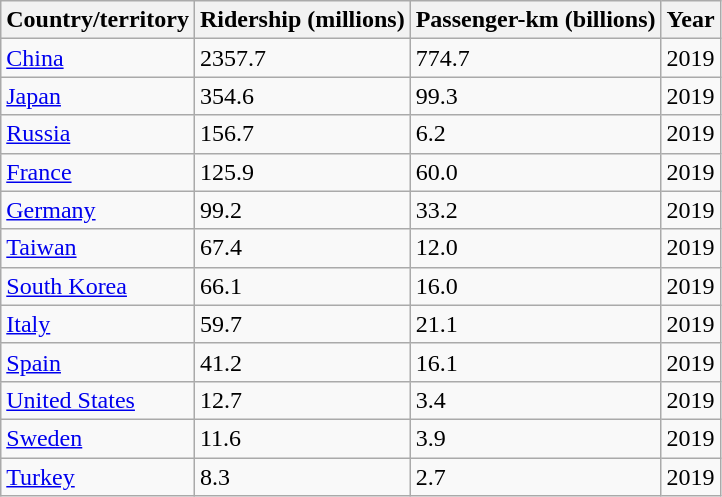<table class="wikitable sortable">
<tr>
<th>Country/territory</th>
<th>Ridership (millions)</th>
<th>Passenger-km (billions)</th>
<th>Year</th>
</tr>
<tr>
<td> <a href='#'>China</a></td>
<td>2357.7</td>
<td>774.7</td>
<td>2019</td>
</tr>
<tr>
<td> <a href='#'>Japan</a></td>
<td>354.6</td>
<td>99.3</td>
<td>2019</td>
</tr>
<tr>
<td> <a href='#'>Russia</a></td>
<td>156.7</td>
<td>6.2</td>
<td>2019</td>
</tr>
<tr>
<td> <a href='#'>France</a></td>
<td>125.9</td>
<td>60.0</td>
<td>2019</td>
</tr>
<tr>
<td> <a href='#'>Germany</a></td>
<td>99.2</td>
<td>33.2</td>
<td>2019</td>
</tr>
<tr>
<td> <a href='#'>Taiwan</a></td>
<td>67.4</td>
<td>12.0</td>
<td>2019</td>
</tr>
<tr>
<td> <a href='#'>South Korea</a></td>
<td>66.1</td>
<td>16.0</td>
<td>2019</td>
</tr>
<tr>
<td> <a href='#'>Italy</a></td>
<td>59.7</td>
<td>21.1</td>
<td>2019</td>
</tr>
<tr>
<td> <a href='#'>Spain</a></td>
<td>41.2</td>
<td>16.1</td>
<td>2019</td>
</tr>
<tr>
<td> <a href='#'>United States</a></td>
<td>12.7</td>
<td>3.4</td>
<td>2019</td>
</tr>
<tr>
<td> <a href='#'>Sweden</a></td>
<td>11.6</td>
<td>3.9</td>
<td>2019</td>
</tr>
<tr>
<td> <a href='#'>Turkey</a></td>
<td>8.3</td>
<td>2.7</td>
<td>2019</td>
</tr>
</table>
